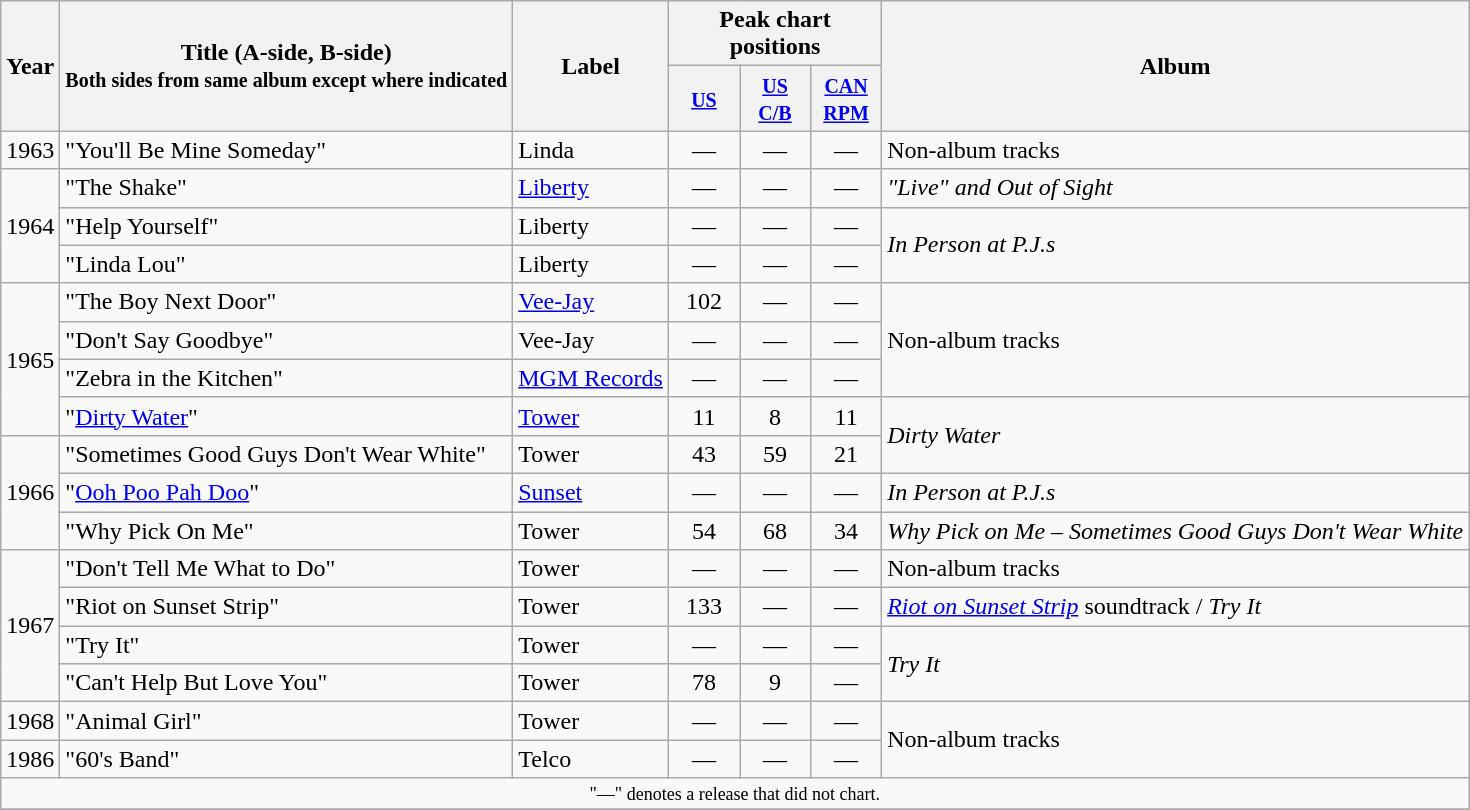<table class="wikitable">
<tr>
<th scope="col" rowspan="2">Year</th>
<th scope="col" rowspan="2">Title (A-side, B-side)<br><small>Both sides from same album except where indicated</small></th>
<th scope="col" rowspan="2">Label</th>
<th scope="col" colspan="3">Peak chart positions</th>
<th scope="col" rowspan="2">Album</th>
</tr>
<tr>
<th style="width:40px;"><small><a href='#'>US</a></small><br></th>
<th style="width:40px;"><small><a href='#'>US C/B</a></small><br></th>
<th style="width:40px;"><small><a href='#'>CAN RPM</a></small><br></th>
</tr>
<tr>
<td>1963</td>
<td>"You'll Be Mine Someday"  <br></td>
<td>Linda </td>
<td align=center>—</td>
<td align=center>—</td>
<td align=center>—</td>
<td>Non-album tracks</td>
</tr>
<tr>
<td rowspan="3">1964</td>
<td>"The Shake"<br></td>
<td><a href='#'>Liberty</a> </td>
<td align=center>—</td>
<td align=center>—</td>
<td align=center>—</td>
<td><em>"Live" and Out of Sight</em></td>
</tr>
<tr>
<td>"Help Yourself"<br></td>
<td Liberty Records>Liberty </td>
<td align=center>—</td>
<td align=center>—</td>
<td align=center>—</td>
<td rowspan="2"><em>In Person at P.J.s</em></td>
</tr>
<tr>
<td>"Linda Lou"<br></td>
<td Liberty Records>Liberty </td>
<td align=center>—</td>
<td align=center>—</td>
<td align=center>—</td>
</tr>
<tr>
<td rowspan="4">1965</td>
<td>"The Boy Next Door"<br></td>
<td><a href='#'>Vee-Jay</a> </td>
<td align=center>102</td>
<td align=center>—</td>
<td align=center>—</td>
<td rowspan="3">Non-album tracks</td>
</tr>
<tr>
<td>"Don't Say Goodbye"<br></td>
<td>Vee-Jay </td>
<td align=center>—</td>
<td align=center>—</td>
<td align=center>—</td>
</tr>
<tr>
<td>"Zebra in the Kitchen"<br></td>
<td><a href='#'>MGM Records</a> </td>
<td align=center>—</td>
<td align=center>—</td>
<td align=center>—</td>
</tr>
<tr>
<td>"<a href='#'>Dirty Water</a>"<br></td>
<td><a href='#'>Tower</a> </td>
<td align=center>11</td>
<td align=center>8</td>
<td align=center>11</td>
<td rowspan="2"><em>Dirty Water</em></td>
</tr>
<tr>
<td rowspan="3">1966</td>
<td>"Sometimes Good Guys Don't Wear White"<br></td>
<td>Tower </td>
<td align=center>43</td>
<td align=center>59</td>
<td align=center>21</td>
</tr>
<tr>
<td>"<a href='#'>Ooh Poo Pah Doo</a>" </td>
<td><a href='#'>Sunset</a> </td>
<td align=center>—</td>
<td align=center>—</td>
<td align=center>—</td>
<td><em>In Person at P.J.s</em></td>
</tr>
<tr>
<td>"Why Pick On Me"<br></td>
<td>Tower </td>
<td align=center>54</td>
<td align=center>68</td>
<td align=center>34</td>
<td><em>Why Pick on Me – Sometimes Good Guys Don't Wear White</em></td>
</tr>
<tr>
<td rowspan="4">1967</td>
<td>"Don't Tell Me What to Do" <br></td>
<td>Tower </td>
<td align=center>—</td>
<td align=center>—</td>
<td align=center>—</td>
<td>Non-album tracks</td>
</tr>
<tr>
<td>"Riot on Sunset Strip"<br></td>
<td>Tower </td>
<td align=center>133</td>
<td align=center>—</td>
<td align=center>—</td>
<td><em><a href='#'>Riot on Sunset Strip</a></em> soundtrack / <em>Try It</em></td>
</tr>
<tr>
<td>"Try It"<br></td>
<td>Tower </td>
<td align=center>—</td>
<td align=center>—</td>
<td align=center>—</td>
<td rowspan="2"><em>Try It</em></td>
</tr>
<tr>
<td>"Can't Help But Love You"<br></td>
<td>Tower </td>
<td align=center>78</td>
<td align=center>9</td>
<td align=center>—</td>
</tr>
<tr>
<td>1968</td>
<td>"Animal Girl"<br></td>
<td>Tower </td>
<td align=center>—</td>
<td align=center>—</td>
<td align=center>—</td>
<td rowspan="2">Non-album tracks</td>
</tr>
<tr>
<td>1986</td>
<td>"60's Band" </td>
<td>Telco </td>
<td align=center>—</td>
<td align=center>—</td>
<td align=center>—</td>
</tr>
<tr>
<td align="center" colspan="7" style="font-size: 9pt">"—" denotes a release that did not chart.</td>
</tr>
<tr>
</tr>
</table>
